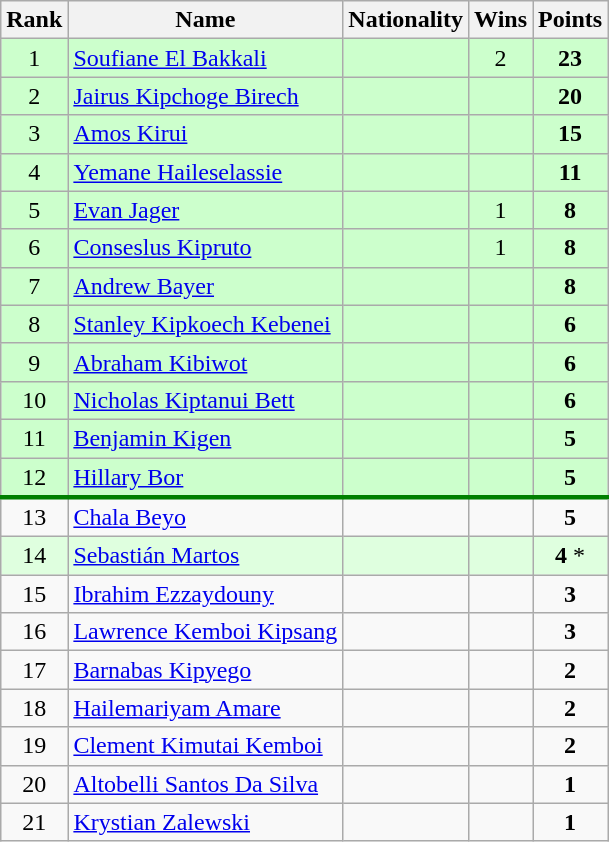<table class="wikitable sortable" style="text-align:center">
<tr>
<th>Rank</th>
<th>Name</th>
<th>Nationality</th>
<th>Wins</th>
<th>Points</th>
</tr>
<tr bgcolor=ccffcc>
<td>1</td>
<td align=left><a href='#'>Soufiane El Bakkali</a></td>
<td align=left></td>
<td>2</td>
<td><strong>23</strong></td>
</tr>
<tr bgcolor=ccffcc>
<td>2</td>
<td align=left><a href='#'>Jairus Kipchoge Birech</a></td>
<td align=left></td>
<td></td>
<td><strong>20</strong></td>
</tr>
<tr bgcolor=ccffcc>
<td>3</td>
<td align=left><a href='#'>Amos Kirui</a></td>
<td align=left></td>
<td></td>
<td><strong>15</strong></td>
</tr>
<tr bgcolor=ccffcc>
<td>4</td>
<td align=left><a href='#'>Yemane Haileselassie</a></td>
<td align=left></td>
<td></td>
<td><strong>11</strong></td>
</tr>
<tr bgcolor=ccffcc>
<td>5</td>
<td align=left><a href='#'>Evan Jager</a></td>
<td align=left></td>
<td>1</td>
<td><strong>8</strong></td>
</tr>
<tr bgcolor=ccffcc>
<td>6</td>
<td align=left><a href='#'>Conseslus Kipruto</a></td>
<td align=left></td>
<td>1</td>
<td><strong>8</strong></td>
</tr>
<tr bgcolor=ccffcc>
<td>7</td>
<td align=left><a href='#'>Andrew Bayer</a></td>
<td align=left></td>
<td></td>
<td><strong>8</strong></td>
</tr>
<tr bgcolor=ccffcc>
<td>8</td>
<td align=left><a href='#'>Stanley Kipkoech Kebenei</a></td>
<td align=left></td>
<td></td>
<td><strong>6</strong></td>
</tr>
<tr bgcolor=ccffcc>
<td>9</td>
<td align=left><a href='#'>Abraham Kibiwot</a></td>
<td align=left></td>
<td></td>
<td><strong>6</strong></td>
</tr>
<tr bgcolor=ccffcc>
<td>10</td>
<td align=left><a href='#'>Nicholas Kiptanui Bett</a></td>
<td align=left></td>
<td></td>
<td><strong>6</strong></td>
</tr>
<tr bgcolor=ccffcc>
<td>11</td>
<td align=left><a href='#'>Benjamin Kigen</a></td>
<td align=left></td>
<td></td>
<td><strong>5</strong></td>
</tr>
<tr bgcolor=ccffcc>
<td>12</td>
<td align=left><a href='#'>Hillary Bor</a></td>
<td align=left></td>
<td></td>
<td><strong>5</strong></td>
</tr>
<tr style="border-top:3px solid green;">
<td>13</td>
<td align=left><a href='#'>Chala Beyo</a></td>
<td align=left></td>
<td></td>
<td><strong>5</strong></td>
</tr>
<tr bgcolor=dfffdf>
<td>14</td>
<td align=left><a href='#'>Sebastián Martos</a></td>
<td align=left></td>
<td></td>
<td><strong>4</strong> *</td>
</tr>
<tr>
<td>15</td>
<td align=left><a href='#'>Ibrahim Ezzaydouny</a></td>
<td align=left></td>
<td></td>
<td><strong>3</strong></td>
</tr>
<tr>
<td>16</td>
<td align=left><a href='#'>Lawrence Kemboi Kipsang</a></td>
<td align=left></td>
<td></td>
<td><strong>3</strong></td>
</tr>
<tr>
<td>17</td>
<td align=left><a href='#'>Barnabas Kipyego</a></td>
<td align=left></td>
<td></td>
<td><strong>2</strong></td>
</tr>
<tr>
<td>18</td>
<td align=left><a href='#'>Hailemariyam Amare</a></td>
<td align=left></td>
<td></td>
<td><strong>2</strong></td>
</tr>
<tr>
<td>19</td>
<td align=left><a href='#'>Clement Kimutai Kemboi</a></td>
<td align=left></td>
<td></td>
<td><strong>2</strong></td>
</tr>
<tr>
<td>20</td>
<td align=left><a href='#'>Altobelli Santos Da Silva</a></td>
<td align=left></td>
<td></td>
<td><strong>1</strong></td>
</tr>
<tr>
<td>21</td>
<td align=left><a href='#'>Krystian Zalewski</a></td>
<td align=left></td>
<td></td>
<td><strong>1</strong></td>
</tr>
</table>
